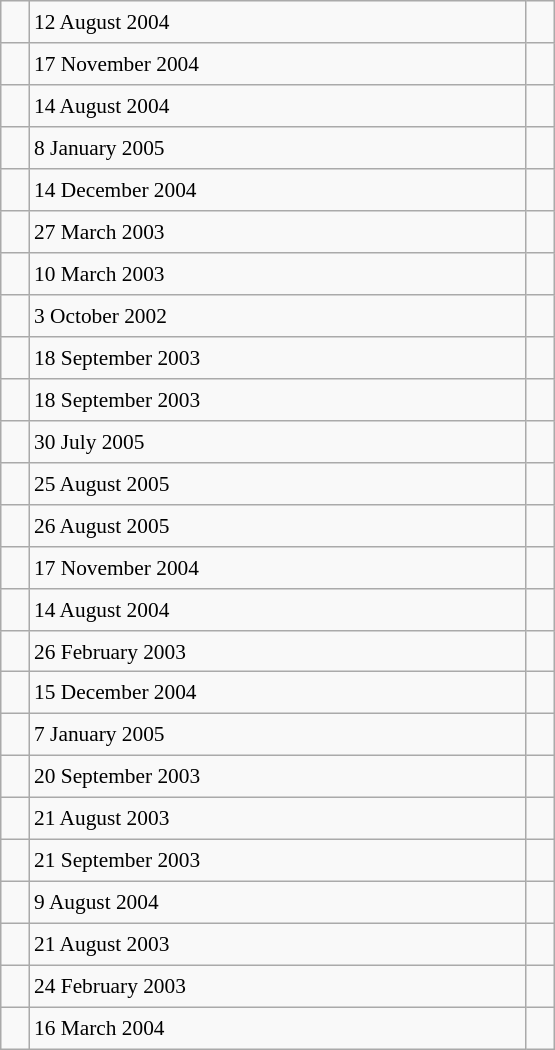<table class="wikitable" style="font-size: 89%; float: left; width: 26em; margin-right: 1em; height: 700px">
<tr>
<td></td>
<td>12 August 2004</td>
<td></td>
</tr>
<tr>
<td></td>
<td>17 November 2004</td>
<td></td>
</tr>
<tr>
<td></td>
<td>14 August 2004</td>
<td></td>
</tr>
<tr>
<td></td>
<td>8 January 2005</td>
<td></td>
</tr>
<tr>
<td></td>
<td>14 December 2004</td>
<td></td>
</tr>
<tr>
<td></td>
<td>27 March 2003</td>
<td></td>
</tr>
<tr>
<td></td>
<td>10 March 2003</td>
<td></td>
</tr>
<tr>
<td></td>
<td>3 October 2002</td>
<td></td>
</tr>
<tr>
<td></td>
<td>18 September 2003</td>
<td></td>
</tr>
<tr>
<td></td>
<td>18 September 2003</td>
<td></td>
</tr>
<tr>
<td></td>
<td>30 July 2005</td>
<td></td>
</tr>
<tr>
<td></td>
<td>25 August 2005</td>
<td></td>
</tr>
<tr>
<td></td>
<td>26 August 2005</td>
<td></td>
</tr>
<tr>
<td></td>
<td>17 November 2004</td>
<td></td>
</tr>
<tr>
<td></td>
<td>14 August 2004</td>
<td></td>
</tr>
<tr>
<td></td>
<td>26 February 2003</td>
<td></td>
</tr>
<tr>
<td></td>
<td>15 December 2004</td>
<td></td>
</tr>
<tr>
<td></td>
<td>7 January 2005</td>
<td></td>
</tr>
<tr>
<td></td>
<td>20 September 2003</td>
<td></td>
</tr>
<tr>
<td></td>
<td>21 August 2003</td>
<td></td>
</tr>
<tr>
<td></td>
<td>21 September 2003</td>
<td></td>
</tr>
<tr>
<td></td>
<td>9 August 2004</td>
<td></td>
</tr>
<tr>
<td></td>
<td>21 August 2003</td>
<td></td>
</tr>
<tr>
<td></td>
<td>24 February 2003</td>
<td></td>
</tr>
<tr>
<td></td>
<td>16 March 2004</td>
<td></td>
</tr>
</table>
